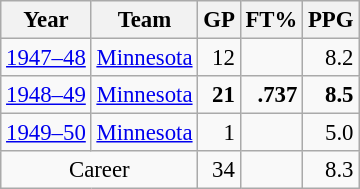<table class="wikitable sortable" style="font-size:95%; text-align:right;">
<tr>
<th>Year</th>
<th>Team</th>
<th>GP</th>
<th>FT%</th>
<th>PPG</th>
</tr>
<tr>
<td style="text-align:left;"><a href='#'>1947–48</a></td>
<td style="text-align:left;"><a href='#'>Minnesota</a></td>
<td>12</td>
<td></td>
<td>8.2</td>
</tr>
<tr>
<td style="text-align:left;"><a href='#'>1948–49</a></td>
<td style="text-align:left;"><a href='#'>Minnesota</a></td>
<td><strong>21</strong></td>
<td><strong>.737</strong></td>
<td><strong>8.5</strong></td>
</tr>
<tr>
<td style="text-align:left;"><a href='#'>1949–50</a></td>
<td style="text-align:left;"><a href='#'>Minnesota</a></td>
<td>1</td>
<td></td>
<td>5.0</td>
</tr>
<tr>
<td colspan="2" style="text-align:center;">Career</td>
<td>34</td>
<td></td>
<td>8.3</td>
</tr>
</table>
